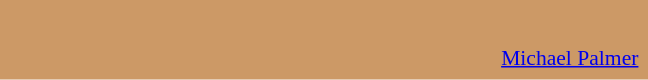<table class="toccolours" style="float:right; margin-left:2em; margin-right:1em; font-size:90%; background:#c96; width:30em; max-width:40%;" cellspacing="5">
<tr>
<td style="text-align: left;"><br></td>
</tr>
<tr>
<td style="text-align: right;"><a href='#'>Michael Palmer</a></td>
</tr>
</table>
